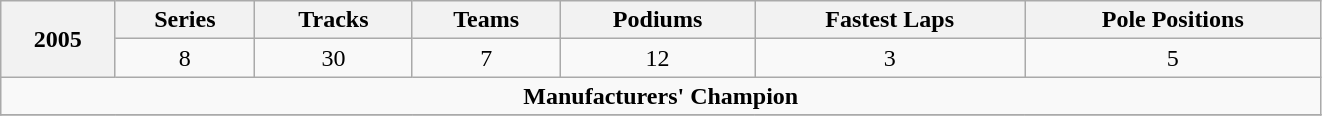<table class="wikitable" width="881px">
<tr>
<th scope="col" rowspan="2">2005</th>
<th scope="col">Series</th>
<th scope="col">Tracks</th>
<th scope="col">Teams</th>
<th scope="col">Podiums</th>
<th scope="col">Fastest Laps</th>
<th scope="col">Pole Positions</th>
</tr>
<tr>
<td style="text-align:center">8</td>
<td style="text-align:center">30</td>
<td style="text-align:center">7</td>
<td style="text-align:center">12</td>
<td style="text-align:center">3</td>
<td style="text-align:center">5</td>
</tr>
<tr>
<td colspan="7" style="text-align:center"><strong>Manufacturers' Champion</strong></td>
</tr>
<tr>
</tr>
</table>
